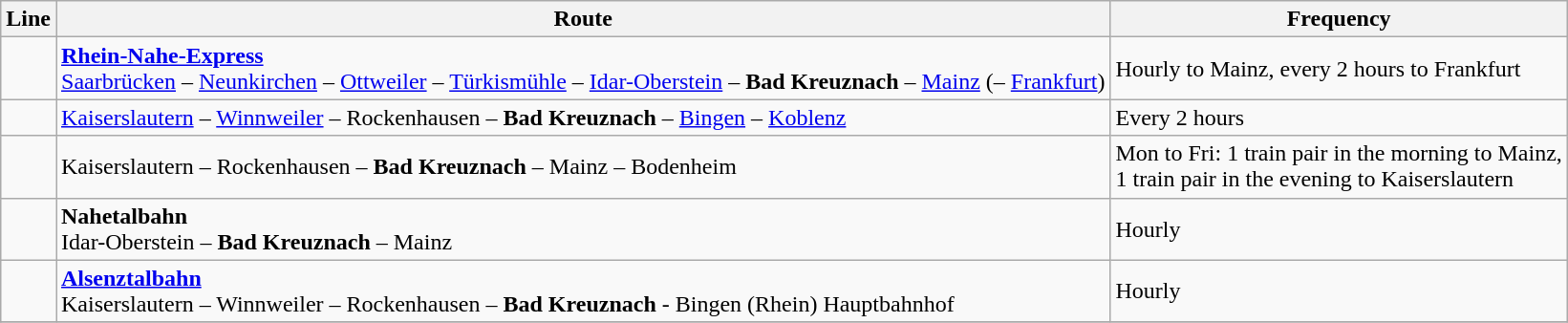<table class="wikitable">
<tr>
<th>Line</th>
<th>Route</th>
<th>Frequency</th>
</tr>
<tr>
<td></td>
<td><strong><a href='#'>Rhein-Nahe-Express</a></strong><br><a href='#'>Saarbrücken</a> – <a href='#'>Neunkirchen</a> – <a href='#'>Ottweiler</a> – <a href='#'>Türkismühle</a> – <a href='#'>Idar-Oberstein</a> – <strong>Bad Kreuznach</strong>  – <a href='#'>Mainz</a> (– <a href='#'>Frankfurt</a>)</td>
<td>Hourly to Mainz, every 2 hours to Frankfurt</td>
</tr>
<tr>
<td></td>
<td><a href='#'>Kaiserslautern</a> – <a href='#'>Winnweiler</a> – Rockenhausen – <strong>Bad Kreuznach</strong> – <a href='#'>Bingen</a> – <a href='#'>Koblenz</a></td>
<td>Every 2 hours</td>
</tr>
<tr>
<td></td>
<td>Kaiserslautern – Rockenhausen – <strong>Bad Kreuznach</strong> – Mainz – Bodenheim</td>
<td>Mon to Fri: 1 train pair in the morning to Mainz,<br>1 train pair in the evening to Kaiserslautern</td>
</tr>
<tr>
<td></td>
<td><strong>Nahetalbahn</strong><br>Idar-Oberstein – <strong>Bad Kreuznach</strong> –  Mainz</td>
<td>Hourly</td>
</tr>
<tr>
<td></td>
<td><strong><a href='#'>Alsenztalbahn</a></strong><br>Kaiserslautern – Winnweiler – Rockenhausen – <strong>Bad Kreuznach</strong> - Bingen (Rhein) Hauptbahnhof</td>
<td>Hourly</td>
</tr>
<tr>
</tr>
</table>
